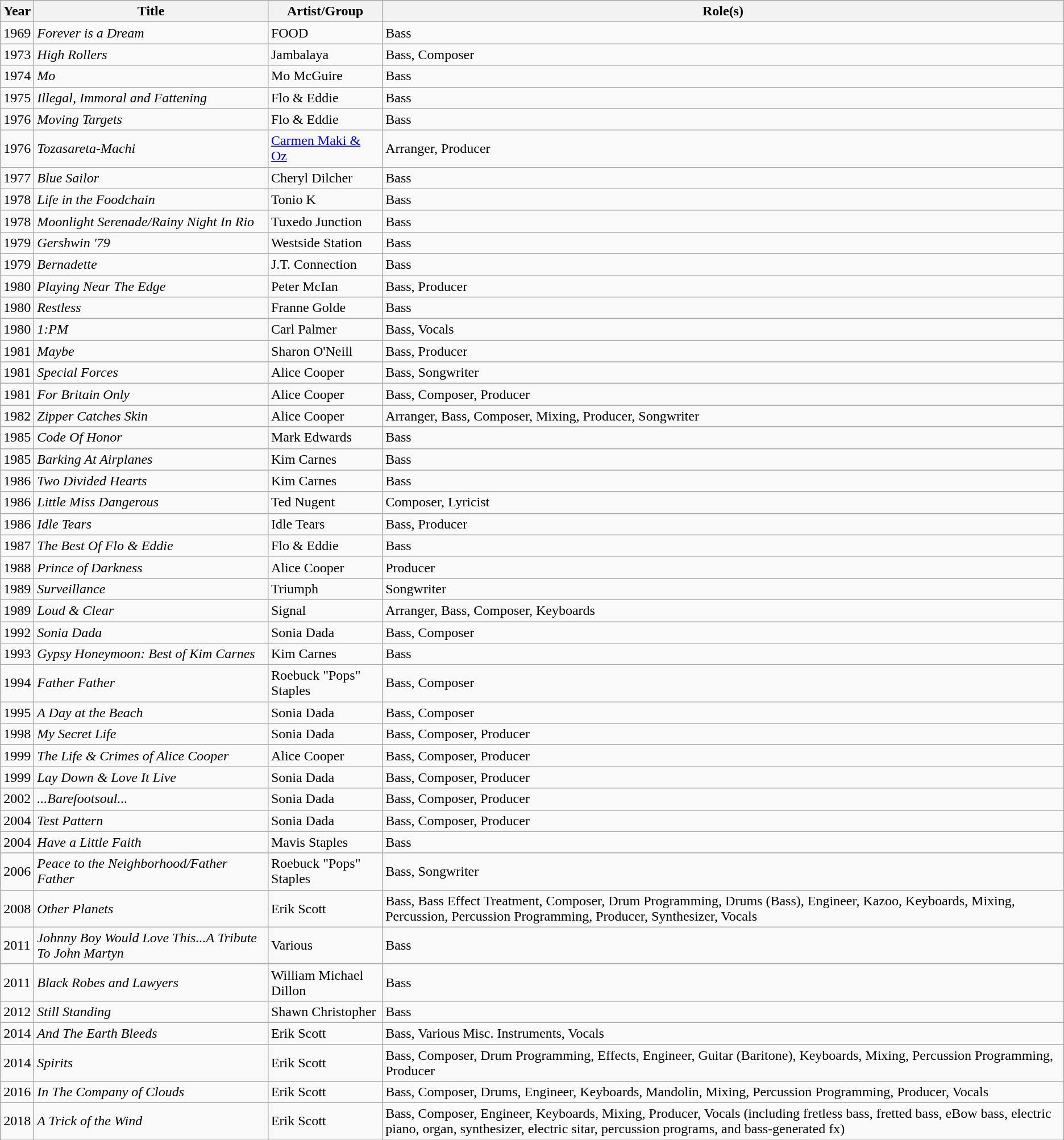<table class="wikitable">
<tr>
<th>Year</th>
<th>Title</th>
<th>Artist/Group</th>
<th>Role(s)</th>
</tr>
<tr>
<td>1969</td>
<td><em>Forever is a Dream</em></td>
<td>FOOD</td>
<td>Bass</td>
</tr>
<tr>
<td>1973</td>
<td><em>High Rollers</em></td>
<td>Jambalaya</td>
<td>Bass, Composer</td>
</tr>
<tr>
<td>1974</td>
<td><em>Mo</em></td>
<td>Mo McGuire</td>
<td>Bass</td>
</tr>
<tr>
<td>1975</td>
<td><em>Illegal, Immoral and Fattening</em></td>
<td>Flo & Eddie</td>
<td>Bass</td>
</tr>
<tr>
<td>1976</td>
<td><em>Moving Targets</em></td>
<td>Flo & Eddie</td>
<td>Bass</td>
</tr>
<tr>
<td>1976</td>
<td><em>Tozasareta-Machi</em></td>
<td><a href='#'>Carmen Maki & Oz</a></td>
<td>Arranger, Producer</td>
</tr>
<tr>
<td>1977</td>
<td><em>Blue Sailor</em></td>
<td>Cheryl Dilcher</td>
<td>Bass</td>
</tr>
<tr>
<td>1978</td>
<td><em>Life in the Foodchain</em></td>
<td>Tonio K</td>
<td>Bass</td>
</tr>
<tr>
<td>1978</td>
<td><em>Moonlight Serenade/Rainy Night In Rio</em></td>
<td>Tuxedo Junction</td>
<td>Bass</td>
</tr>
<tr>
<td>1979</td>
<td><em>Gershwin '79 </em></td>
<td>Westside Station</td>
<td>Bass</td>
</tr>
<tr>
<td>1979</td>
<td><em>Bernadette</em></td>
<td>J.T. Connection</td>
<td>Bass</td>
</tr>
<tr>
<td>1980</td>
<td><em>Playing Near The Edge</em></td>
<td>Peter McIan</td>
<td>Bass, Producer</td>
</tr>
<tr>
<td>1980</td>
<td><em>Restless</em></td>
<td>Franne Golde</td>
<td>Bass</td>
</tr>
<tr>
<td>1980</td>
<td><em>1:PM</em></td>
<td>Carl Palmer</td>
<td>Bass, Vocals</td>
</tr>
<tr>
<td>1981</td>
<td><em>Maybe</em></td>
<td>Sharon O'Neill</td>
<td>Bass, Producer</td>
</tr>
<tr>
<td>1981</td>
<td><em>Special Forces</em></td>
<td>Alice Cooper</td>
<td>Bass, Songwriter</td>
</tr>
<tr>
<td>1981</td>
<td><em>For Britain Only</em></td>
<td>Alice Cooper</td>
<td>Bass, Composer, Producer</td>
</tr>
<tr>
<td>1982</td>
<td><em>Zipper Catches Skin</em></td>
<td>Alice Cooper</td>
<td>Arranger, Bass, Composer, Mixing, Producer, Songwriter</td>
</tr>
<tr>
<td>1985</td>
<td><em>Code Of Honor</em></td>
<td>Mark Edwards</td>
<td>Bass</td>
</tr>
<tr>
<td>1985</td>
<td><em>Barking At Airplanes </em></td>
<td>Kim Carnes</td>
<td>Bass</td>
</tr>
<tr>
<td>1986</td>
<td><em>Two Divided Hearts</em></td>
<td>Kim Carnes</td>
<td>Bass</td>
</tr>
<tr>
<td>1986</td>
<td><em>Little Miss Dangerous</em></td>
<td>Ted Nugent</td>
<td>Composer, Lyricist</td>
</tr>
<tr>
<td>1986</td>
<td><em>Idle Tears</em></td>
<td>Idle Tears</td>
<td>Bass, Producer</td>
</tr>
<tr>
<td>1987</td>
<td><em>The Best Of Flo & Eddie</em></td>
<td>Flo & Eddie</td>
<td>Bass</td>
</tr>
<tr>
<td>1988</td>
<td><em>Prince of Darkness</em></td>
<td>Alice Cooper</td>
<td>Producer</td>
</tr>
<tr>
<td>1989</td>
<td><em>Surveillance</em></td>
<td>Triumph</td>
<td>Songwriter</td>
</tr>
<tr>
<td>1989</td>
<td><em>Loud & Clear</em></td>
<td>Signal</td>
<td>Arranger, Bass, Composer, Keyboards</td>
</tr>
<tr>
<td>1992</td>
<td><em>Sonia Dada</em></td>
<td>Sonia Dada</td>
<td>Bass, Composer</td>
</tr>
<tr>
<td>1993</td>
<td><em>Gypsy Honeymoon: Best of Kim Carnes</em></td>
<td>Kim Carnes</td>
<td>Bass</td>
</tr>
<tr>
<td>1994</td>
<td><em>Father Father</em></td>
<td>Roebuck "Pops" Staples</td>
<td>Bass, Composer</td>
</tr>
<tr>
<td>1995</td>
<td><em>A Day at the Beach</em></td>
<td>Sonia Dada</td>
<td>Bass, Composer</td>
</tr>
<tr>
<td>1998</td>
<td><em>My Secret Life</em></td>
<td>Sonia Dada</td>
<td>Bass, Composer, Producer</td>
</tr>
<tr>
<td>1999</td>
<td><em>The Life & Crimes of Alice Cooper</em></td>
<td>Alice Cooper</td>
<td>Bass, Composer, Producer</td>
</tr>
<tr>
<td>1999</td>
<td><em>Lay Down & Love It Live</em></td>
<td>Sonia Dada</td>
<td>Bass, Composer, Producer</td>
</tr>
<tr>
<td>2002</td>
<td><em>...Barefootsoul...</em></td>
<td>Sonia Dada</td>
<td>Bass, Composer, Producer</td>
</tr>
<tr>
<td>2004</td>
<td><em>Test Pattern</em></td>
<td>Sonia Dada</td>
<td>Bass, Composer, Producer</td>
</tr>
<tr>
<td>2004</td>
<td><em>Have a Little Faith</em></td>
<td>Mavis Staples</td>
<td>Bass</td>
</tr>
<tr>
<td>2006</td>
<td><em>Peace to the Neighborhood/Father Father</em></td>
<td>Roebuck "Pops" Staples</td>
<td>Bass, Songwriter</td>
</tr>
<tr>
<td>2008</td>
<td><em>Other Planets</em></td>
<td>Erik Scott</td>
<td>Bass, Bass Effect Treatment, Composer, Drum Programming, Drums (Bass), Engineer, Kazoo, Keyboards, Mixing, Percussion, Percussion Programming, Producer, Synthesizer, Vocals</td>
</tr>
<tr>
<td>2011</td>
<td><em>Johnny Boy Would Love This...A Tribute To John Martyn</em></td>
<td>Various</td>
<td>Bass</td>
</tr>
<tr>
<td>2011</td>
<td><em>Black Robes and Lawyers</em></td>
<td>William Michael Dillon</td>
<td>Bass</td>
</tr>
<tr>
<td>2012</td>
<td><em>Still Standing</em></td>
<td>Shawn Christopher</td>
<td>Bass</td>
</tr>
<tr>
<td>2014</td>
<td><em>And The Earth Bleeds</em></td>
<td>Erik Scott</td>
<td>Bass, Various Misc. Instruments, Vocals</td>
</tr>
<tr>
<td>2014</td>
<td><em>Spirits</em></td>
<td>Erik Scott</td>
<td>Bass, Composer, Drum Programming, Effects, Engineer, Guitar (Baritone), Keyboards, Mixing, Percussion Programming, Producer</td>
</tr>
<tr>
<td>2016</td>
<td><em>In The Company of Clouds</em></td>
<td>Erik Scott</td>
<td>Bass, Composer, Drums, Engineer, Keyboards, Mandolin, Mixing, Percussion Programming, Producer, Vocals</td>
</tr>
<tr>
<td>2018</td>
<td><em>A Trick of the Wind</em></td>
<td>Erik Scott</td>
<td>Bass, Composer, Engineer, Keyboards, Mixing, Producer, Vocals (including fretless bass, fretted bass, eBow bass, electric piano, organ, synthesizer, electric sitar, percussion programs, and bass-generated fx)</td>
</tr>
</table>
